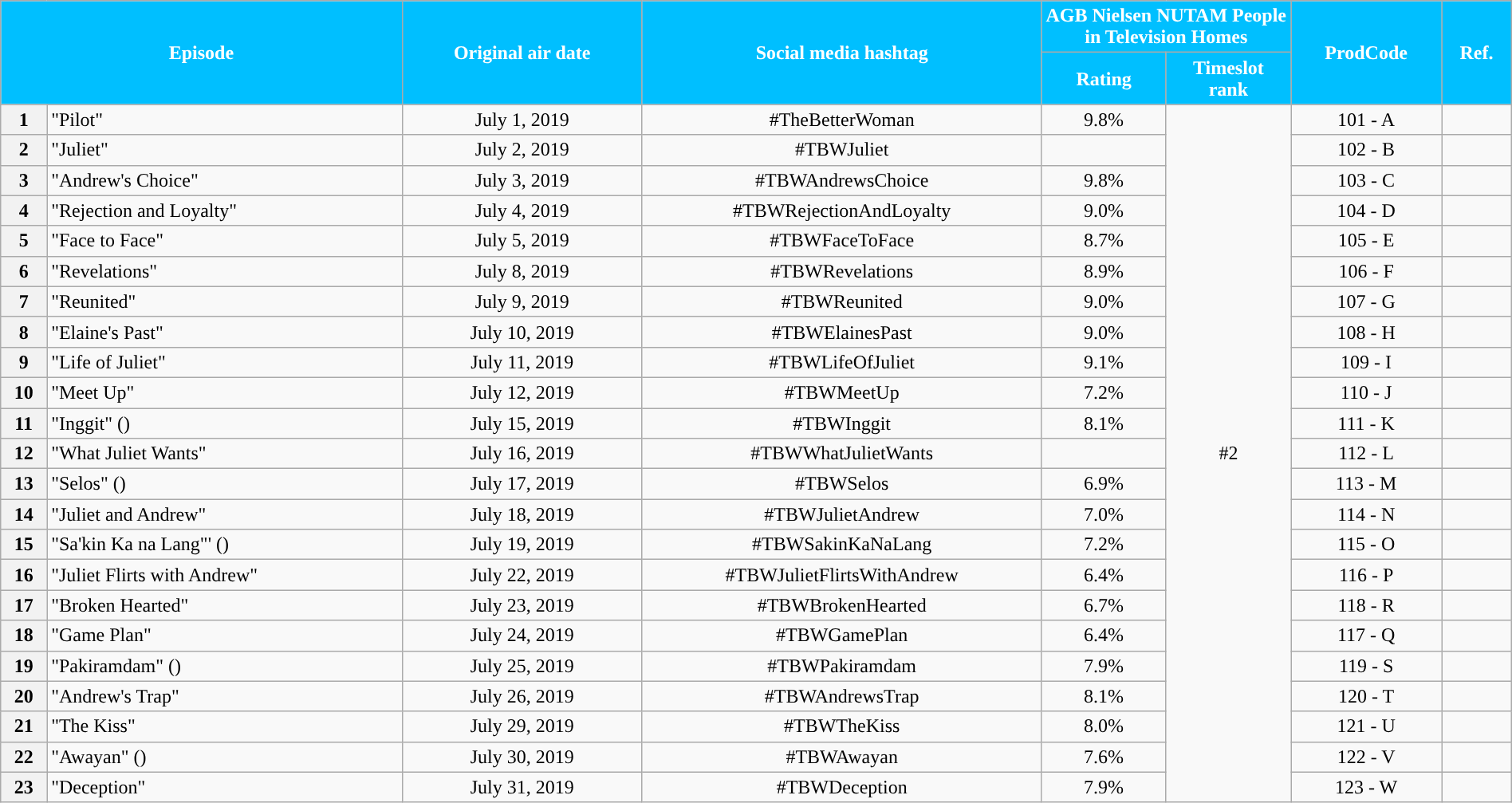<table class="wikitable" style="text-align:center; font-size:100%; line-height:18px;" width="100%">
<tr>
<th style="background-color:#00BFFF; color:#ffffff;" colspan="2" rowspan="2">Episode</th>
<th style="background-color:#00BFFF; color:white" rowspan="2">Original air date</th>
<th style="background-color:#00BFFF; color:white" rowspan="2">Social media hashtag</th>
<th style="background-color:#00BFFF; color:#ffffff;" colspan="2">AGB Nielsen NUTAM People in Television Homes</th>
<th style="background-color:#00BFFF; color:#ffffff;" rowspan="2">ProdCode</th>
<th style="background-color:#00BFFF; color:#ffffff;" rowspan="2">Ref.</th>
</tr>
<tr>
<th style="background-color:#00BFFF; width:75px; color:#ffffff;">Rating</th>
<th style="background-color:#00BFFF; width:75px; color:#ffffff;">Timeslot<br>rank</th>
</tr>
<tr>
<th>1</th>
<td style="text-align: left;">"Pilot"</td>
<td>July 1, 2019</td>
<td>#TheBetterWoman</td>
<td>9.8%</td>
<td rowspan="23">#2</td>
<td>101 - A</td>
<td></td>
</tr>
<tr>
<th>2</th>
<td style="text-align: left;">"Juliet"</td>
<td>July 2, 2019</td>
<td>#TBWJuliet</td>
<td></td>
<td>102 - B</td>
<td></td>
</tr>
<tr>
<th>3</th>
<td style="text-align: left;">"Andrew's Choice"</td>
<td>July 3, 2019</td>
<td>#TBWAndrewsChoice</td>
<td>9.8%</td>
<td>103 - C</td>
<td></td>
</tr>
<tr>
<th>4</th>
<td style="text-align: left;">"Rejection and Loyalty"</td>
<td>July 4, 2019</td>
<td>#TBWRejectionAndLoyalty</td>
<td>9.0%</td>
<td>104 - D</td>
<td></td>
</tr>
<tr>
<th>5</th>
<td style="text-align: left;">"Face to Face"</td>
<td>July 5, 2019</td>
<td>#TBWFaceToFace</td>
<td>8.7%</td>
<td>105 - E</td>
<td></td>
</tr>
<tr>
<th>6</th>
<td style="text-align: left;">"Revelations"</td>
<td>July 8, 2019</td>
<td>#TBWRevelations</td>
<td>8.9%</td>
<td>106 - F</td>
<td></td>
</tr>
<tr>
<th>7</th>
<td style="text-align: left;">"Reunited"</td>
<td>July 9, 2019</td>
<td>#TBWReunited</td>
<td>9.0%</td>
<td>107 - G</td>
<td></td>
</tr>
<tr>
<th>8</th>
<td style="text-align: left;">"Elaine's Past"</td>
<td>July 10, 2019</td>
<td>#TBWElainesPast</td>
<td>9.0%</td>
<td>108 - H</td>
<td></td>
</tr>
<tr>
<th>9</th>
<td style="text-align: left;">"Life of Juliet"</td>
<td>July 11, 2019</td>
<td>#TBWLifeOfJuliet</td>
<td>9.1%</td>
<td>109 - I</td>
<td></td>
</tr>
<tr>
<th>10</th>
<td style="text-align: left;">"Meet Up"</td>
<td>July 12, 2019</td>
<td>#TBWMeetUp</td>
<td>7.2%</td>
<td>110 - J</td>
<td></td>
</tr>
<tr>
<th>11</th>
<td style="text-align: left;">"Inggit" ()</td>
<td>July 15, 2019</td>
<td>#TBWInggit</td>
<td>8.1%</td>
<td>111 - K</td>
<td></td>
</tr>
<tr>
<th>12</th>
<td style="text-align: left;">"What Juliet Wants"</td>
<td>July 16, 2019</td>
<td>#TBWWhatJulietWants</td>
<td></td>
<td>112 - L</td>
<td></td>
</tr>
<tr>
<th>13</th>
<td style="text-align: left;">"Selos" ()</td>
<td>July 17, 2019</td>
<td>#TBWSelos</td>
<td>6.9%</td>
<td>113 - M</td>
<td></td>
</tr>
<tr>
<th>14</th>
<td style="text-align: left;">"Juliet and Andrew"</td>
<td>July 18, 2019</td>
<td>#TBWJulietAndrew</td>
<td>7.0%</td>
<td>114 - N</td>
<td></td>
</tr>
<tr>
<th>15</th>
<td style="text-align: left;">"Sa'kin Ka na Lang"' ()</td>
<td>July 19, 2019</td>
<td>#TBWSakinKaNaLang</td>
<td>7.2%</td>
<td>115 - O</td>
<td></td>
</tr>
<tr>
<th>16</th>
<td style="text-align: left;">"Juliet Flirts with Andrew"</td>
<td>July 22, 2019</td>
<td>#TBWJulietFlirtsWithAndrew</td>
<td>6.4%</td>
<td>116 - P</td>
<td></td>
</tr>
<tr>
<th>17</th>
<td style="text-align: left;">"Broken Hearted"</td>
<td>July 23, 2019</td>
<td>#TBWBrokenHearted</td>
<td>6.7%</td>
<td>118 - R</td>
<td></td>
</tr>
<tr>
<th>18</th>
<td style="text-align: left;">"Game Plan"</td>
<td>July 24, 2019</td>
<td>#TBWGamePlan</td>
<td>6.4%</td>
<td>117 - Q</td>
<td></td>
</tr>
<tr>
<th>19</th>
<td style="text-align: left;">"Pakiramdam" ()</td>
<td>July 25, 2019</td>
<td>#TBWPakiramdam</td>
<td>7.9%</td>
<td>119 - S</td>
<td></td>
</tr>
<tr>
<th>20</th>
<td style="text-align: left;">"Andrew's Trap"</td>
<td>July 26, 2019</td>
<td>#TBWAndrewsTrap</td>
<td>8.1%</td>
<td>120 - T</td>
<td></td>
</tr>
<tr>
<th>21</th>
<td style="text-align: left;">"The Kiss"</td>
<td>July 29, 2019</td>
<td>#TBWTheKiss</td>
<td>8.0%</td>
<td>121 - U</td>
<td></td>
</tr>
<tr>
<th>22</th>
<td style="text-align: left;">"Awayan" ()</td>
<td>July 30, 2019</td>
<td>#TBWAwayan</td>
<td>7.6%</td>
<td>122 - V</td>
<td></td>
</tr>
<tr>
<th>23</th>
<td style="text-align: left;">"Deception"</td>
<td>July 31, 2019</td>
<td>#TBWDeception</td>
<td>7.9%</td>
<td>123 - W</td>
<td></td>
</tr>
</table>
